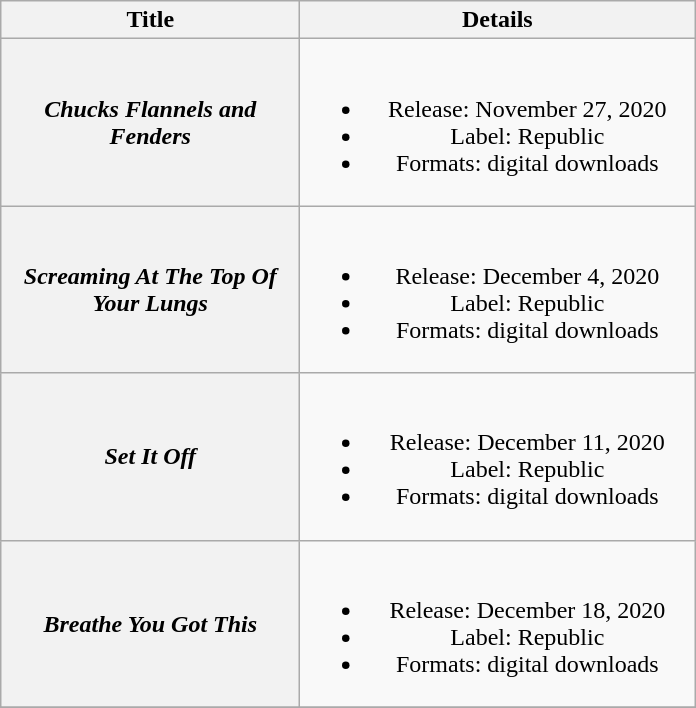<table class="wikitable plainrowheaders" style="text-align:center">
<tr>
<th scope="col"  style="width:12em;">Title</th>
<th scope="col" style="width:16em;">Details</th>
</tr>
<tr>
<th scope="row"><em>Chucks Flannels and Fenders</em></th>
<td><br><ul><li>Release: November 27, 2020</li><li>Label: Republic</li><li>Formats: digital downloads</li></ul></td>
</tr>
<tr>
<th scope="row"><em>Screaming At The Top Of Your Lungs</em></th>
<td><br><ul><li>Release: December 4, 2020</li><li>Label: Republic</li><li>Formats: digital downloads</li></ul></td>
</tr>
<tr>
<th scope="row"><em>Set It Off</em></th>
<td><br><ul><li>Release: December 11, 2020</li><li>Label: Republic</li><li>Formats: digital downloads</li></ul></td>
</tr>
<tr>
<th scope="row"><em>Breathe You Got This</em></th>
<td><br><ul><li>Release: December 18, 2020</li><li>Label: Republic</li><li>Formats: digital downloads</li></ul></td>
</tr>
<tr>
</tr>
</table>
